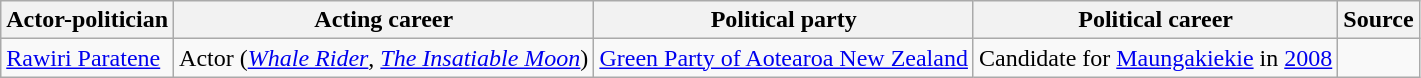<table class="wikitable sortable">
<tr>
<th>Actor-politician</th>
<th>Acting career</th>
<th>Political party</th>
<th>Political career</th>
<th>Source</th>
</tr>
<tr>
<td data-sort-value="Paratene, Rawiri"><a href='#'>Rawiri Paratene</a></td>
<td>Actor (<em><a href='#'>Whale Rider</a></em>, <em><a href='#'>The Insatiable Moon</a></em>)</td>
<td><a href='#'>Green Party of Aotearoa New Zealand</a></td>
<td>Candidate for <a href='#'>Maungakiekie</a> in <a href='#'>2008</a></td>
<td></td>
</tr>
</table>
